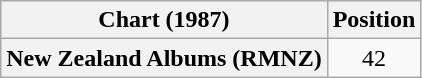<table class="wikitable plainrowheaders" style="text-align:center">
<tr>
<th scope="col">Chart (1987)</th>
<th scope="col">Position</th>
</tr>
<tr>
<th scope="row">New Zealand Albums (RMNZ)</th>
<td>42</td>
</tr>
</table>
